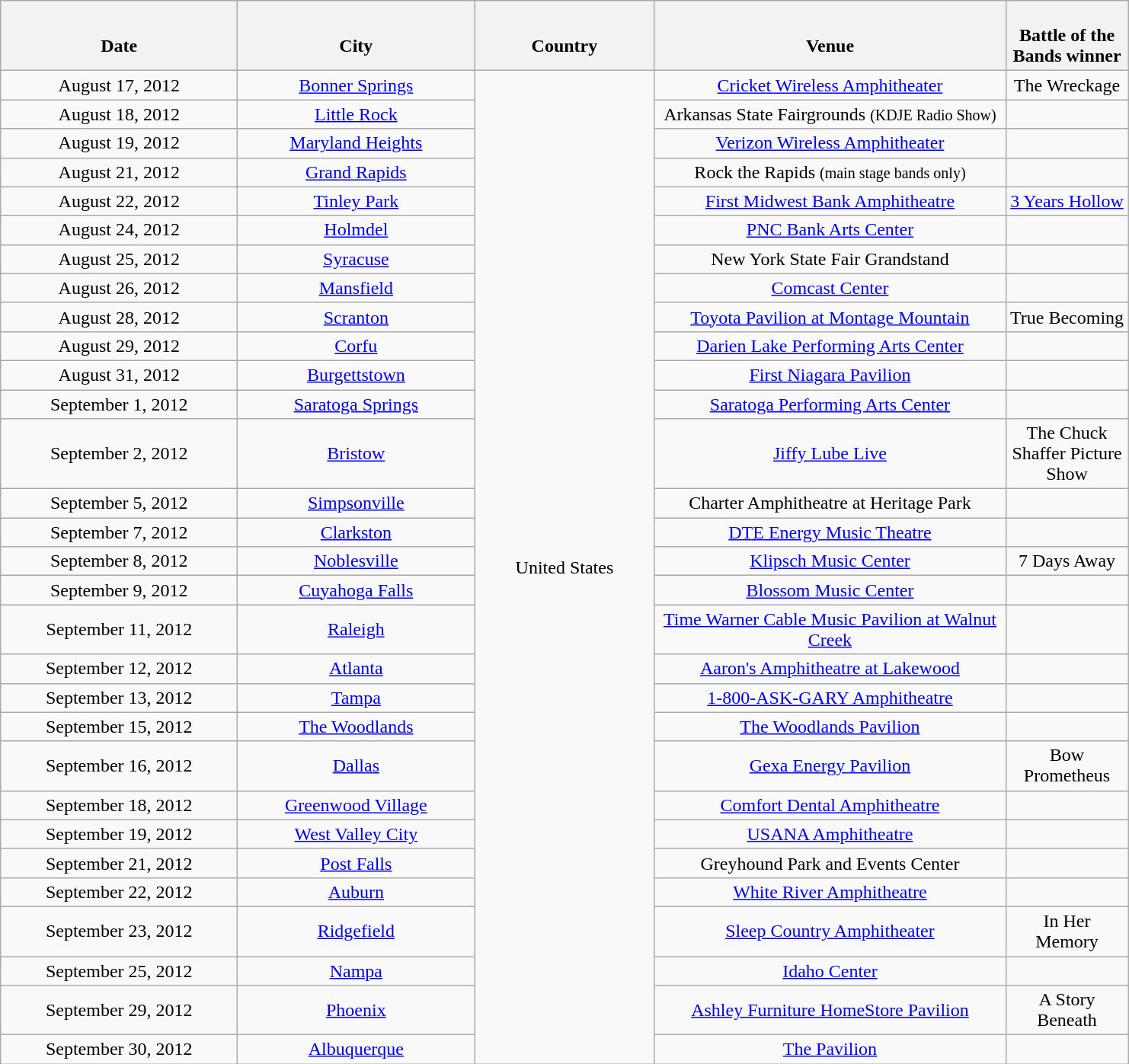<table class="wikitable" style="text-align:center;">
<tr>
<th style="width:200px;"><br>Date</th>
<th style="width:200px;"><br>City</th>
<th style="width:150px;"><br>Country</th>
<th style="width:300px;"><br>Venue</th>
<th style="width:100px;"><br>Battle of the Bands winner</th>
</tr>
<tr>
<td>August 17, 2012</td>
<td><a href='#'>Bonner Springs</a></td>
<td rowspan="30">United States</td>
<td><a href='#'>Cricket Wireless Amphitheater</a></td>
<td>The Wreckage</td>
</tr>
<tr>
<td>August 18, 2012</td>
<td><a href='#'>Little Rock</a></td>
<td>Arkansas State Fairgrounds <small>(KDJE Radio Show)</small></td>
<td></td>
</tr>
<tr>
<td>August 19, 2012</td>
<td><a href='#'>Maryland Heights</a></td>
<td><a href='#'>Verizon Wireless Amphitheater</a></td>
<td></td>
</tr>
<tr>
<td>August 21, 2012</td>
<td><a href='#'>Grand Rapids</a></td>
<td>Rock the Rapids <small>(main stage bands only)</small></td>
<td></td>
</tr>
<tr>
<td>August 22, 2012</td>
<td><a href='#'>Tinley Park</a></td>
<td><a href='#'>First Midwest Bank Amphitheatre</a></td>
<td><a href='#'>3 Years Hollow</a></td>
</tr>
<tr>
<td>August 24, 2012</td>
<td><a href='#'>Holmdel</a></td>
<td><a href='#'>PNC Bank Arts Center</a></td>
<td></td>
</tr>
<tr>
<td>August 25, 2012</td>
<td><a href='#'>Syracuse</a></td>
<td>New York State Fair Grandstand</td>
<td></td>
</tr>
<tr>
<td>August 26, 2012</td>
<td><a href='#'>Mansfield</a></td>
<td><a href='#'>Comcast Center</a></td>
<td></td>
</tr>
<tr>
<td>August 28, 2012</td>
<td><a href='#'>Scranton</a></td>
<td><a href='#'>Toyota Pavilion at Montage Mountain</a></td>
<td>True Becoming</td>
</tr>
<tr>
<td>August 29, 2012</td>
<td><a href='#'>Corfu</a></td>
<td><a href='#'>Darien Lake Performing Arts Center</a></td>
<td></td>
</tr>
<tr>
<td>August 31, 2012</td>
<td><a href='#'>Burgettstown</a></td>
<td><a href='#'>First Niagara Pavilion</a></td>
<td></td>
</tr>
<tr>
<td>September 1, 2012</td>
<td><a href='#'>Saratoga Springs</a></td>
<td><a href='#'>Saratoga Performing Arts Center</a></td>
<td></td>
</tr>
<tr>
<td>September 2, 2012</td>
<td><a href='#'>Bristow</a></td>
<td><a href='#'>Jiffy Lube Live</a></td>
<td>The Chuck Shaffer Picture Show</td>
</tr>
<tr>
<td>September 5, 2012</td>
<td><a href='#'>Simpsonville</a></td>
<td>Charter Amphitheatre at Heritage Park</td>
<td></td>
</tr>
<tr>
<td>September 7, 2012</td>
<td><a href='#'>Clarkston</a></td>
<td><a href='#'>DTE Energy Music Theatre</a></td>
<td></td>
</tr>
<tr>
<td>September 8, 2012</td>
<td><a href='#'>Noblesville</a></td>
<td><a href='#'>Klipsch Music Center</a></td>
<td>7 Days Away</td>
</tr>
<tr>
<td>September 9, 2012</td>
<td><a href='#'>Cuyahoga Falls</a></td>
<td><a href='#'>Blossom Music Center</a></td>
<td></td>
</tr>
<tr>
<td>September 11, 2012</td>
<td><a href='#'>Raleigh</a></td>
<td><a href='#'>Time Warner Cable Music Pavilion at Walnut Creek</a></td>
<td></td>
</tr>
<tr>
<td>September 12, 2012</td>
<td><a href='#'>Atlanta</a></td>
<td><a href='#'>Aaron's Amphitheatre at Lakewood</a></td>
<td></td>
</tr>
<tr>
<td>September 13, 2012</td>
<td><a href='#'>Tampa</a></td>
<td><a href='#'>1-800-ASK-GARY Amphitheatre</a></td>
<td></td>
</tr>
<tr>
<td>September 15, 2012</td>
<td><a href='#'>The Woodlands</a></td>
<td><a href='#'>The Woodlands Pavilion</a></td>
<td></td>
</tr>
<tr>
<td>September 16, 2012</td>
<td><a href='#'>Dallas</a></td>
<td><a href='#'>Gexa Energy Pavilion</a></td>
<td>Bow Prometheus</td>
</tr>
<tr>
<td>September 18, 2012</td>
<td><a href='#'>Greenwood Village</a></td>
<td><a href='#'>Comfort Dental Amphitheatre</a></td>
<td></td>
</tr>
<tr>
<td>September 19, 2012</td>
<td><a href='#'>West Valley City</a></td>
<td><a href='#'>USANA Amphitheatre</a></td>
<td></td>
</tr>
<tr>
<td>September 21, 2012</td>
<td><a href='#'>Post Falls</a></td>
<td>Greyhound Park and Events Center</td>
<td></td>
</tr>
<tr>
<td>September 22, 2012</td>
<td><a href='#'>Auburn</a></td>
<td><a href='#'>White River Amphitheatre</a></td>
<td></td>
</tr>
<tr>
<td>September 23, 2012</td>
<td><a href='#'>Ridgefield</a></td>
<td><a href='#'>Sleep Country Amphitheater</a></td>
<td>In Her Memory</td>
</tr>
<tr>
<td>September 25, 2012</td>
<td><a href='#'>Nampa</a></td>
<td><a href='#'>Idaho Center</a></td>
<td></td>
</tr>
<tr>
<td>September 29, 2012</td>
<td><a href='#'>Phoenix</a></td>
<td><a href='#'>Ashley Furniture HomeStore Pavilion</a></td>
<td>A Story Beneath</td>
</tr>
<tr>
<td>September 30, 2012</td>
<td><a href='#'>Albuquerque</a></td>
<td><a href='#'>The Pavilion</a></td>
<td></td>
</tr>
</table>
